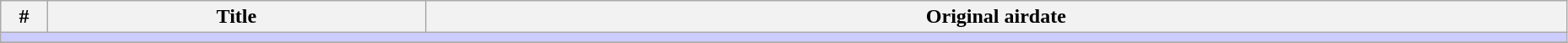<table class="wikitable" width="98%">
<tr>
<th width="3%">#</th>
<th>Title</th>
<th>Original airdate</th>
</tr>
<tr>
<td colspan="3" bgcolor="#CCF"></td>
</tr>
<tr>
</tr>
</table>
